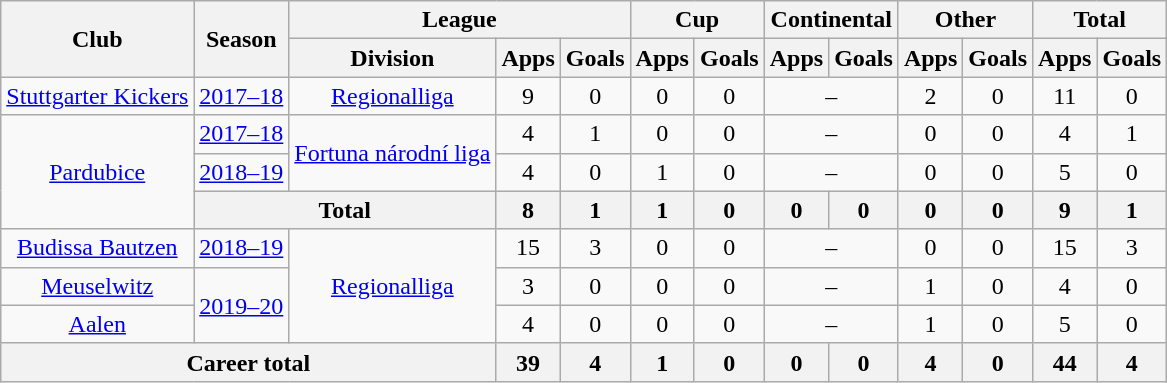<table class="wikitable" style="text-align: center">
<tr>
<th rowspan="2">Club</th>
<th rowspan="2">Season</th>
<th colspan="3">League</th>
<th colspan="2">Cup</th>
<th colspan="2">Continental</th>
<th colspan="2">Other</th>
<th colspan="2">Total</th>
</tr>
<tr>
<th>Division</th>
<th>Apps</th>
<th>Goals</th>
<th>Apps</th>
<th>Goals</th>
<th>Apps</th>
<th>Goals</th>
<th>Apps</th>
<th>Goals</th>
<th>Apps</th>
<th>Goals</th>
</tr>
<tr>
<td><a href='#'>Stuttgarter Kickers</a></td>
<td><a href='#'>2017–18</a></td>
<td><a href='#'>Regionalliga</a></td>
<td>9</td>
<td>0</td>
<td>0</td>
<td>0</td>
<td colspan="2">–</td>
<td>2</td>
<td>0</td>
<td>11</td>
<td>0</td>
</tr>
<tr>
<td rowspan="3"><a href='#'>Pardubice</a></td>
<td><a href='#'>2017–18</a></td>
<td rowspan="2"><a href='#'>Fortuna národní liga</a></td>
<td>4</td>
<td>1</td>
<td>0</td>
<td>0</td>
<td colspan="2">–</td>
<td>0</td>
<td>0</td>
<td>4</td>
<td>1</td>
</tr>
<tr>
<td><a href='#'>2018–19</a></td>
<td>4</td>
<td>0</td>
<td>1</td>
<td>0</td>
<td colspan="2">–</td>
<td>0</td>
<td>0</td>
<td>5</td>
<td>0</td>
</tr>
<tr>
<th colspan="2"><strong>Total</strong></th>
<th>8</th>
<th>1</th>
<th>1</th>
<th>0</th>
<th>0</th>
<th>0</th>
<th>0</th>
<th>0</th>
<th>9</th>
<th>1</th>
</tr>
<tr>
<td><a href='#'>Budissa Bautzen</a></td>
<td><a href='#'>2018–19</a></td>
<td rowspan="3"><a href='#'>Regionalliga</a></td>
<td>15</td>
<td>3</td>
<td>0</td>
<td>0</td>
<td colspan="2">–</td>
<td>0</td>
<td>0</td>
<td>15</td>
<td>3</td>
</tr>
<tr>
<td><a href='#'>Meuselwitz</a></td>
<td rowspan="2"><a href='#'>2019–20</a></td>
<td>3</td>
<td>0</td>
<td>0</td>
<td>0</td>
<td colspan="2">–</td>
<td>1</td>
<td>0</td>
<td>4</td>
<td>0</td>
</tr>
<tr>
<td><a href='#'>Aalen</a></td>
<td>4</td>
<td>0</td>
<td>0</td>
<td>0</td>
<td colspan="2">–</td>
<td>1</td>
<td>0</td>
<td>5</td>
<td>0</td>
</tr>
<tr>
<th colspan="3"><strong>Career total</strong></th>
<th>39</th>
<th>4</th>
<th>1</th>
<th>0</th>
<th>0</th>
<th>0</th>
<th>4</th>
<th>0</th>
<th>44</th>
<th>4</th>
</tr>
</table>
